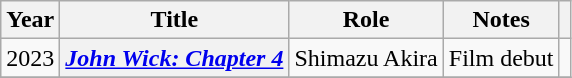<table class="wikitable plainrowheaders sortable">
<tr>
<th scope="col">Year</th>
<th scope="col">Title</th>
<th scope="col">Role</th>
<th scope="col" class="unsortable">Notes</th>
<th scope="col" class="unsortable"></th>
</tr>
<tr>
<td>2023</td>
<th scope="row"><em><a href='#'>John Wick: Chapter 4</a></em></th>
<td>Shimazu Akira</td>
<td>Film debut</td>
<td align="center"></td>
</tr>
<tr>
</tr>
</table>
